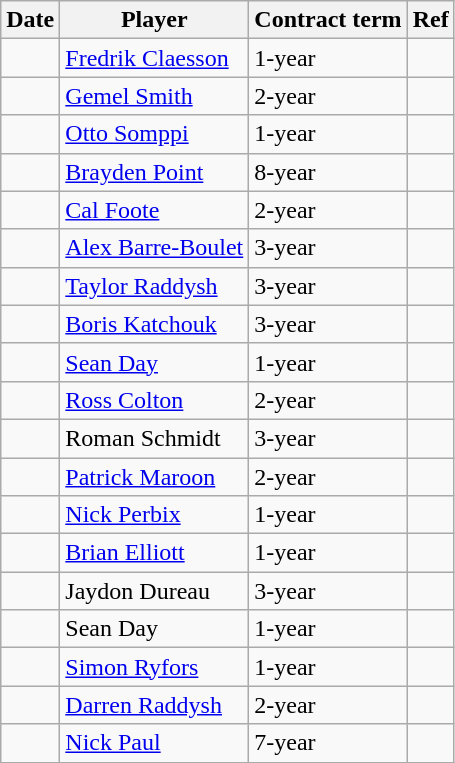<table class="wikitable">
<tr>
<th>Date</th>
<th>Player</th>
<th>Contract term</th>
<th>Ref</th>
</tr>
<tr>
<td></td>
<td><a href='#'>Fredrik Claesson</a></td>
<td>1-year</td>
<td></td>
</tr>
<tr>
<td></td>
<td><a href='#'>Gemel Smith</a></td>
<td>2-year</td>
<td></td>
</tr>
<tr>
<td></td>
<td><a href='#'>Otto Somppi</a></td>
<td>1-year</td>
<td></td>
</tr>
<tr>
<td></td>
<td><a href='#'>Brayden Point</a></td>
<td>8-year</td>
<td></td>
</tr>
<tr>
<td></td>
<td><a href='#'>Cal Foote</a></td>
<td>2-year</td>
<td></td>
</tr>
<tr>
<td></td>
<td><a href='#'>Alex Barre-Boulet</a></td>
<td>3-year</td>
<td></td>
</tr>
<tr>
<td></td>
<td><a href='#'>Taylor Raddysh</a></td>
<td>3-year</td>
<td></td>
</tr>
<tr>
<td></td>
<td><a href='#'>Boris Katchouk</a></td>
<td>3-year</td>
<td></td>
</tr>
<tr>
<td></td>
<td><a href='#'>Sean Day</a></td>
<td>1-year</td>
<td></td>
</tr>
<tr>
<td></td>
<td><a href='#'>Ross Colton</a></td>
<td>2-year</td>
<td></td>
</tr>
<tr>
<td></td>
<td>Roman Schmidt</td>
<td>3-year</td>
<td></td>
</tr>
<tr>
<td></td>
<td><a href='#'>Patrick Maroon</a></td>
<td>2-year</td>
<td></td>
</tr>
<tr>
<td></td>
<td><a href='#'>Nick Perbix</a></td>
<td>1-year</td>
<td></td>
</tr>
<tr>
<td></td>
<td><a href='#'>Brian Elliott</a></td>
<td>1-year</td>
<td></td>
</tr>
<tr>
<td></td>
<td>Jaydon Dureau</td>
<td>3-year</td>
<td></td>
</tr>
<tr>
<td></td>
<td>Sean Day</td>
<td>1-year</td>
<td></td>
</tr>
<tr>
<td></td>
<td><a href='#'>Simon Ryfors</a></td>
<td>1-year</td>
<td></td>
</tr>
<tr>
<td></td>
<td><a href='#'>Darren Raddysh</a></td>
<td>2-year</td>
<td></td>
</tr>
<tr>
<td></td>
<td><a href='#'>Nick Paul</a></td>
<td>7-year</td>
<td></td>
</tr>
</table>
